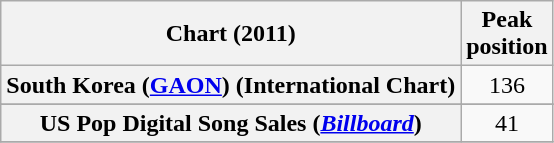<table class="wikitable sortable plainrowheaders" style="text-align:center;">
<tr>
<th>Chart (2011)</th>
<th>Peak<br>position</th>
</tr>
<tr>
<th scope="row">South Korea (<a href='#'>GAON</a>) (International Chart)</th>
<td>136</td>
</tr>
<tr>
</tr>
<tr>
<th scope="row">US Pop Digital Song Sales (<em><a href='#'>Billboard</a></em>)</th>
<td>41</td>
</tr>
<tr>
</tr>
</table>
